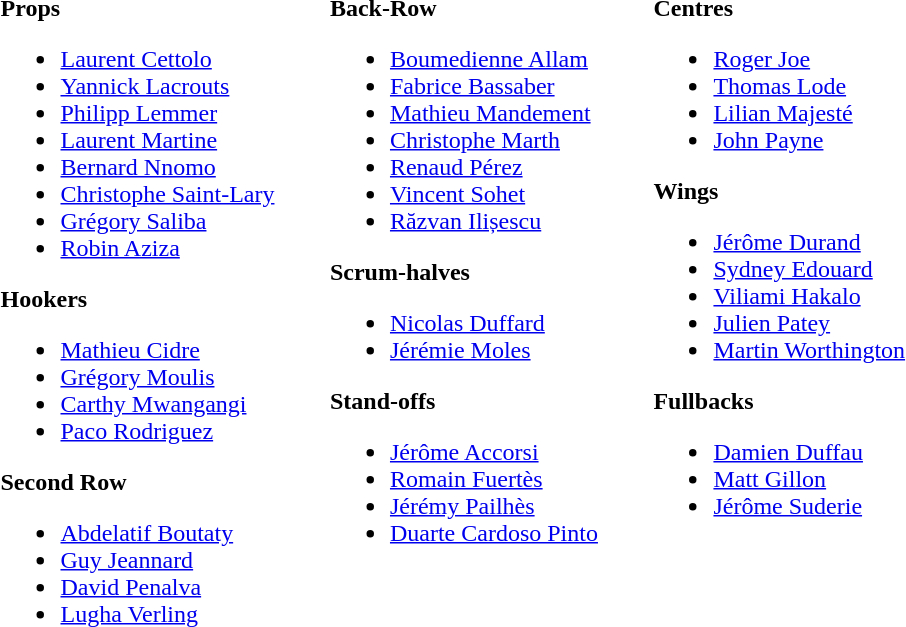<table class="toccolours" style="border-collapse: collapse;">
<tr>
<td valign="top"><br><strong>Props</strong><ul><li><a href='#'>Laurent Cettolo</a></li><li><a href='#'>Yannick Lacrouts</a></li><li><a href='#'>Philipp Lemmer</a></li><li><a href='#'>Laurent Martine</a></li><li><a href='#'>Bernard Nnomo</a></li><li><a href='#'>Christophe Saint-Lary</a></li><li><a href='#'>Grégory Saliba</a></li><li><a href='#'>Robin Aziza</a></li></ul><strong>Hookers</strong><ul><li><a href='#'>Mathieu Cidre</a></li><li><a href='#'>Grégory Moulis</a></li><li><a href='#'>Carthy Mwangangi</a></li><li><a href='#'>Paco Rodriguez</a></li></ul><strong>Second Row</strong><ul><li><a href='#'>Abdelatif Boutaty</a></li><li><a href='#'>Guy Jeannard</a></li><li><a href='#'>David Penalva</a></li><li><a href='#'>Lugha Verling</a></li></ul></td>
<td width="33"> </td>
<td valign="top"><br><strong>Back-Row</strong><ul><li><a href='#'>Boumedienne Allam</a></li><li><a href='#'>Fabrice Bassaber</a></li><li><a href='#'>Mathieu Mandement</a></li><li><a href='#'>Christophe Marth</a></li><li><a href='#'>Renaud Pérez</a></li><li><a href='#'>Vincent Sohet</a></li><li><a href='#'>Răzvan Ilișescu</a></li></ul><strong>Scrum-halves</strong><ul><li><a href='#'>Nicolas Duffard</a></li><li><a href='#'>Jérémie Moles</a></li></ul><strong>Stand-offs</strong><ul><li><a href='#'>Jérôme Accorsi</a></li><li><a href='#'>Romain Fuertès</a></li><li><a href='#'>Jérémy Pailhès</a></li><li><a href='#'>Duarte Cardoso Pinto</a></li></ul></td>
<td width="33"> </td>
<td valign="top"><br><strong>Centres</strong><ul><li><a href='#'>Roger Joe</a></li><li><a href='#'>Thomas Lode</a></li><li><a href='#'>Lilian Majesté</a></li><li><a href='#'>John Payne</a></li></ul><strong>Wings</strong><ul><li><a href='#'>Jérôme Durand</a></li><li><a href='#'>Sydney Edouard</a></li><li><a href='#'>Viliami Hakalo</a></li><li><a href='#'>Julien Patey</a></li><li><a href='#'>Martin Worthington</a></li></ul><strong>Fullbacks</strong><ul><li><a href='#'>Damien Duffau</a></li><li><a href='#'>Matt Gillon</a></li><li><a href='#'>Jérôme Suderie</a></li></ul></td>
</tr>
</table>
